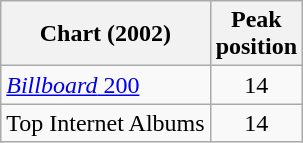<table class="wikitable">
<tr>
<th>Chart (2002)</th>
<th>Peak<br>position</th>
</tr>
<tr>
<td><a href='#'><em>Billboard</em> 200</a></td>
<td align="center">14</td>
</tr>
<tr>
<td>Top Internet Albums</td>
<td align="center">14</td>
</tr>
</table>
